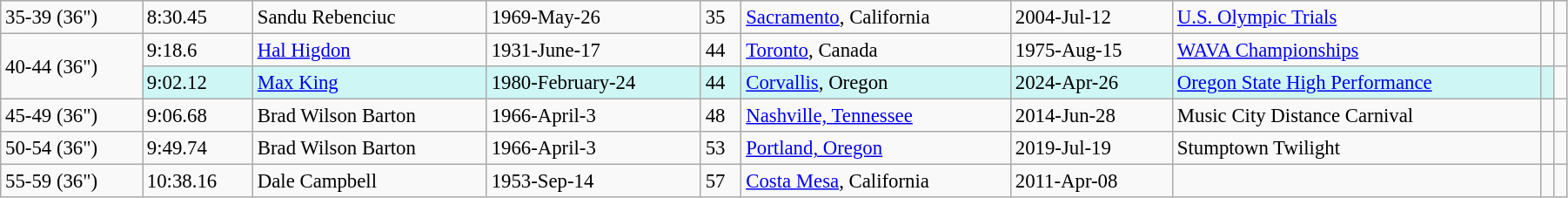<table class="wikitable" style="font-size:95%; width: 95%">
<tr>
<td>35-39 (36")</td>
<td>8:30.45</td>
<td>Sandu Rebenciuc</td>
<td>1969-May-26</td>
<td>35</td>
<td><a href='#'>Sacramento</a>, California</td>
<td>2004-Jul-12</td>
<td><a href='#'>U.S. Olympic Trials</a></td>
<td></td>
<td></td>
</tr>
<tr>
<td rowspan=2>40-44 (36")</td>
<td>9:18.6</td>
<td><a href='#'>Hal Higdon</a></td>
<td>1931-June-17</td>
<td>44</td>
<td><a href='#'>Toronto</a>, Canada</td>
<td>1975-Aug-15</td>
<td><a href='#'>WAVA Championships</a></td>
<td></td>
<td></td>
</tr>
<tr bgcolor=#CEF6F5>
<td>9:02.12</td>
<td><a href='#'>Max King</a></td>
<td>1980-February-24</td>
<td>44</td>
<td><a href='#'>Corvallis</a>, Oregon</td>
<td>2024-Apr-26</td>
<td><a href='#'>Oregon State High Performance</a></td>
<td></td>
</tr>
<tr>
<td>45-49 (36")</td>
<td>9:06.68</td>
<td>Brad Wilson Barton</td>
<td>1966-April-3</td>
<td>48</td>
<td><a href='#'>Nashville, Tennessee</a></td>
<td>2014-Jun-28</td>
<td>Music City Distance Carnival</td>
<td></td>
<td></td>
</tr>
<tr>
<td>50-54 (36")</td>
<td>9:49.74</td>
<td>Brad Wilson Barton</td>
<td>1966-April-3</td>
<td>53</td>
<td><a href='#'>Portland, Oregon</a></td>
<td>2019-Jul-19</td>
<td>Stumptown Twilight</td>
<td></td>
<td></td>
</tr>
<tr>
<td>55-59 (36")</td>
<td>10:38.16</td>
<td>Dale Campbell</td>
<td>1953-Sep-14</td>
<td>57</td>
<td><a href='#'>Costa Mesa</a>, California</td>
<td>2011-Apr-08</td>
<td></td>
<td></td>
<td></td>
</tr>
</table>
